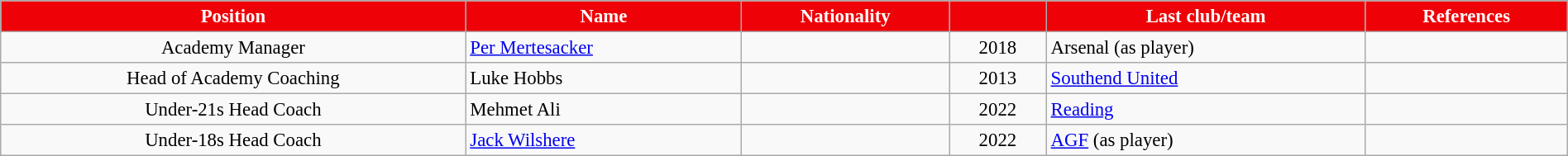<table class="wikitable sortable" style="text-align:center; font-size:95%; width:100%;">
<tr>
<th style="background-color:#ee0107; color:#ffffff;">Position</th>
<th style="background-color:#ee0107; color:#ffffff;">Name</th>
<th style="background-color:#ee0107; color:#ffffff;">Nationality</th>
<th style="background-color:#ee0107; color:#ffffff;"></th>
<th style="background-color:#ee0107; color:#ffffff;">Last club/team</th>
<th style="background-color:#ee0107; color:#ffffff;" class="unsortable">References</th>
</tr>
<tr>
<td>Academy Manager</td>
<td style="text-align:left;" data-sort-value="Me"><a href='#'>Per Mertesacker</a></td>
<td style="text-align:left;"></td>
<td>2018</td>
<td style="text-align:left;"> Arsenal (as player)</td>
<td></td>
</tr>
<tr>
<td>Head of Academy Coaching</td>
<td style="text-align:left;" data-sort-value="Ho">Luke Hobbs</td>
<td style="text-align:left;"></td>
<td>2013</td>
<td style="text-align:left;"> <a href='#'>Southend United</a></td>
<td></td>
</tr>
<tr>
<td>Under-21s Head Coach</td>
<td style="text-align:left;" data-sort-value="Al">Mehmet Ali</td>
<td style="text-align:left;"></td>
<td>2022</td>
<td style="text-align:left;"> <a href='#'>Reading</a></td>
<td></td>
</tr>
<tr>
<td>Under-18s Head Coach</td>
<td style="text-align:left;" data-sort-value="Wi"><a href='#'>Jack Wilshere</a></td>
<td style="text-align:left;"></td>
<td>2022</td>
<td style="text-align:left;"> <a href='#'>AGF</a> (as player)</td>
<td></td>
</tr>
</table>
